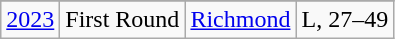<table class="wikitable">
<tr>
</tr>
<tr align="center">
<td><a href='#'>2023</a></td>
<td>First Round</td>
<td><a href='#'>Richmond</a></td>
<td>L, 27–49</td>
</tr>
</table>
